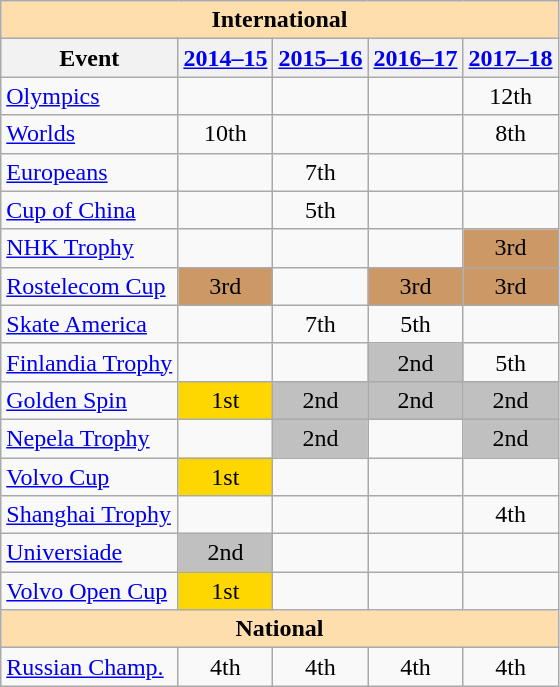<table class="wikitable" style="text-align:center">
<tr>
<th style="background-color: #ffdead; " colspan=5 align=center>International</th>
</tr>
<tr>
<th>Event</th>
<th><a href='#'>2014–15</a></th>
<th><a href='#'>2015–16</a></th>
<th><a href='#'>2016–17</a></th>
<th><a href='#'>2017–18</a></th>
</tr>
<tr>
<td align=left><a href='#'>Olympics</a></td>
<td></td>
<td></td>
<td></td>
<td>12th</td>
</tr>
<tr>
<td align=left><a href='#'>Worlds</a></td>
<td>10th</td>
<td></td>
<td></td>
<td>8th</td>
</tr>
<tr>
<td align=left><a href='#'>Europeans</a></td>
<td></td>
<td>7th</td>
<td></td>
<td></td>
</tr>
<tr>
<td align=left> <a href='#'>Cup of China</a></td>
<td></td>
<td>5th</td>
<td></td>
<td></td>
</tr>
<tr>
<td align=left> <a href='#'>NHK Trophy</a></td>
<td></td>
<td></td>
<td></td>
<td bgcolor=cc9966>3rd</td>
</tr>
<tr>
<td align=left> <a href='#'>Rostelecom Cup</a></td>
<td bgcolor=cc9966>3rd</td>
<td></td>
<td bgcolor=cc9966>3rd</td>
<td bgcolor=cc9966>3rd</td>
</tr>
<tr>
<td align=left> <a href='#'>Skate America</a></td>
<td></td>
<td>7th</td>
<td>5th</td>
<td></td>
</tr>
<tr>
<td align=left> <a href='#'>Finlandia Trophy</a></td>
<td></td>
<td></td>
<td bgcolor=silver>2nd</td>
<td>5th</td>
</tr>
<tr>
<td align=left> <a href='#'>Golden Spin</a></td>
<td bgcolor=gold>1st</td>
<td bgcolor=silver>2nd</td>
<td bgcolor=silver>2nd</td>
<td bgcolor=silver>2nd</td>
</tr>
<tr>
<td align=left> <a href='#'>Nepela Trophy</a></td>
<td></td>
<td bgcolor=silver>2nd</td>
<td></td>
<td bgcolor=silver>2nd</td>
</tr>
<tr>
<td align=left> <a href='#'>Volvo Cup</a></td>
<td bgcolor=gold>1st</td>
<td></td>
<td></td>
<td></td>
</tr>
<tr>
<td align=left><a href='#'>Shanghai Trophy</a></td>
<td></td>
<td></td>
<td></td>
<td>4th</td>
</tr>
<tr>
<td align=left><a href='#'>Universiade</a></td>
<td bgcolor=silver>2nd</td>
<td></td>
<td></td>
<td></td>
</tr>
<tr>
<td align=left><a href='#'>Volvo Open Cup</a></td>
<td bgcolor=gold>1st</td>
<td></td>
<td></td>
<td></td>
</tr>
<tr>
<th style="background-color: #ffdead; " colspan=5 align=center>National</th>
</tr>
<tr>
<td align=left><a href='#'>Russian Champ.</a></td>
<td>4th</td>
<td>4th</td>
<td>4th</td>
<td>4th</td>
</tr>
</table>
